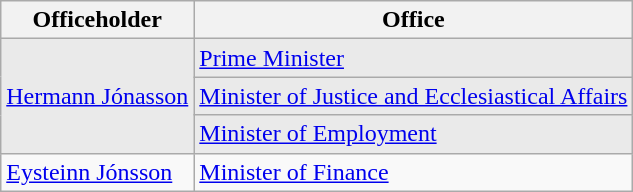<table class="wikitable">
<tr>
<th>Officeholder</th>
<th>Office</th>
</tr>
<tr style="background-color: #EAEAEA;">
<td rowspan=3><a href='#'>Hermann Jónasson</a></td>
<td><a href='#'>Prime Minister</a></td>
</tr>
<tr style="background-color: #EAEAEA;">
<td><a href='#'>Minister of Justice and Ecclesiastical Affairs</a></td>
</tr>
<tr style="background-color: #EAEAEA;">
<td><a href='#'>Minister of Employment</a></td>
</tr>
<tr>
<td><a href='#'>Eysteinn Jónsson</a></td>
<td><a href='#'>Minister of Finance</a></td>
</tr>
</table>
